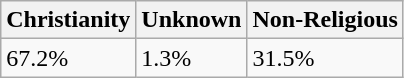<table class="wikitable">
<tr>
<th>Christianity</th>
<th>Unknown</th>
<th>Non-Religious</th>
</tr>
<tr>
<td>67.2%</td>
<td>1.3%</td>
<td>31.5%</td>
</tr>
</table>
